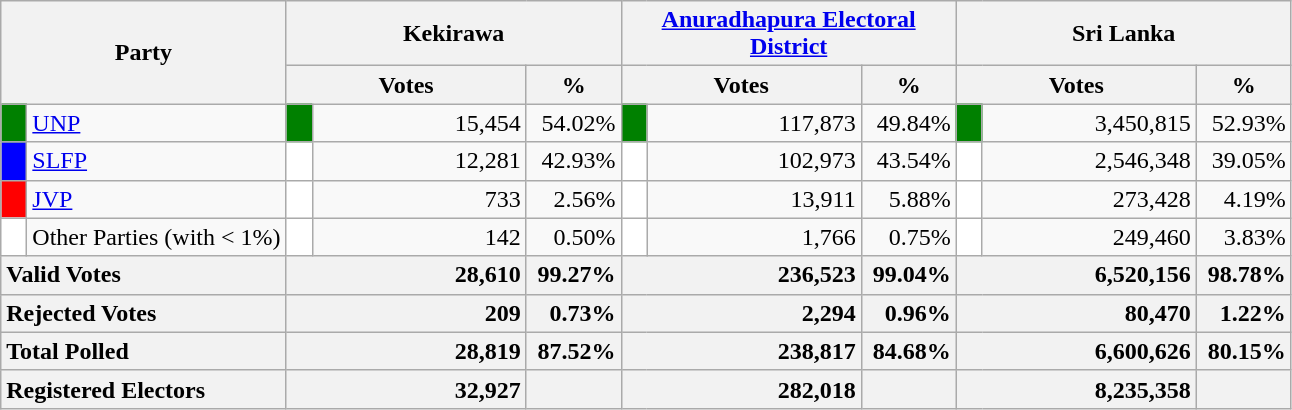<table class="wikitable">
<tr>
<th colspan="2" width="144px"rowspan="2">Party</th>
<th colspan="3" width="216px">Kekirawa</th>
<th colspan="3" width="216px"><a href='#'>Anuradhapura Electoral District</a></th>
<th colspan="3" width="216px">Sri Lanka</th>
</tr>
<tr>
<th colspan="2" width="144px">Votes</th>
<th>%</th>
<th colspan="2" width="144px">Votes</th>
<th>%</th>
<th colspan="2" width="144px">Votes</th>
<th>%</th>
</tr>
<tr>
<td style="background-color:green;" width="10px"></td>
<td style="text-align:left;"><a href='#'>UNP</a></td>
<td style="background-color:green;" width="10px"></td>
<td style="text-align:right;">15,454</td>
<td style="text-align:right;">54.02%</td>
<td style="background-color:green;" width="10px"></td>
<td style="text-align:right;">117,873</td>
<td style="text-align:right;">49.84%</td>
<td style="background-color:green;" width="10px"></td>
<td style="text-align:right;">3,450,815</td>
<td style="text-align:right;">52.93%</td>
</tr>
<tr>
<td style="background-color:blue;" width="10px"></td>
<td style="text-align:left;"><a href='#'>SLFP</a></td>
<td style="background-color:white;" width="10px"></td>
<td style="text-align:right;">12,281</td>
<td style="text-align:right;">42.93%</td>
<td style="background-color:white;" width="10px"></td>
<td style="text-align:right;">102,973</td>
<td style="text-align:right;">43.54%</td>
<td style="background-color:white;" width="10px"></td>
<td style="text-align:right;">2,546,348</td>
<td style="text-align:right;">39.05%</td>
</tr>
<tr>
<td style="background-color:red;" width="10px"></td>
<td style="text-align:left;"><a href='#'>JVP</a></td>
<td style="background-color:white;" width="10px"></td>
<td style="text-align:right;">733</td>
<td style="text-align:right;">2.56%</td>
<td style="background-color:white;" width="10px"></td>
<td style="text-align:right;">13,911</td>
<td style="text-align:right;">5.88%</td>
<td style="background-color:white;" width="10px"></td>
<td style="text-align:right;">273,428</td>
<td style="text-align:right;">4.19%</td>
</tr>
<tr>
<td style="background-color:white;" width="10px"></td>
<td style="text-align:left;">Other Parties (with < 1%)</td>
<td style="background-color:white;" width="10px"></td>
<td style="text-align:right;">142</td>
<td style="text-align:right;">0.50%</td>
<td style="background-color:white;" width="10px"></td>
<td style="text-align:right;">1,766</td>
<td style="text-align:right;">0.75%</td>
<td style="background-color:white;" width="10px"></td>
<td style="text-align:right;">249,460</td>
<td style="text-align:right;">3.83%</td>
</tr>
<tr>
<th colspan="2" width="144px"style="text-align:left;">Valid Votes</th>
<th style="text-align:right;"colspan="2" width="144px">28,610</th>
<th style="text-align:right;">99.27%</th>
<th style="text-align:right;"colspan="2" width="144px">236,523</th>
<th style="text-align:right;">99.04%</th>
<th style="text-align:right;"colspan="2" width="144px">6,520,156</th>
<th style="text-align:right;">98.78%</th>
</tr>
<tr>
<th colspan="2" width="144px"style="text-align:left;">Rejected Votes</th>
<th style="text-align:right;"colspan="2" width="144px">209</th>
<th style="text-align:right;">0.73%</th>
<th style="text-align:right;"colspan="2" width="144px">2,294</th>
<th style="text-align:right;">0.96%</th>
<th style="text-align:right;"colspan="2" width="144px">80,470</th>
<th style="text-align:right;">1.22%</th>
</tr>
<tr>
<th colspan="2" width="144px"style="text-align:left;">Total Polled</th>
<th style="text-align:right;"colspan="2" width="144px">28,819</th>
<th style="text-align:right;">87.52%</th>
<th style="text-align:right;"colspan="2" width="144px">238,817</th>
<th style="text-align:right;">84.68%</th>
<th style="text-align:right;"colspan="2" width="144px">6,600,626</th>
<th style="text-align:right;">80.15%</th>
</tr>
<tr>
<th colspan="2" width="144px"style="text-align:left;">Registered Electors</th>
<th style="text-align:right;"colspan="2" width="144px">32,927</th>
<th></th>
<th style="text-align:right;"colspan="2" width="144px">282,018</th>
<th></th>
<th style="text-align:right;"colspan="2" width="144px">8,235,358</th>
<th></th>
</tr>
</table>
